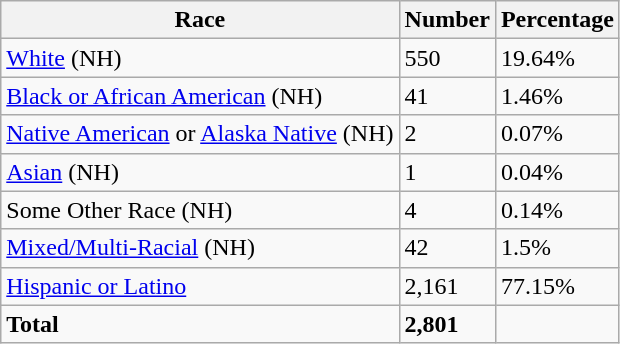<table class="wikitable">
<tr>
<th>Race</th>
<th>Number</th>
<th>Percentage</th>
</tr>
<tr>
<td><a href='#'>White</a> (NH)</td>
<td>550</td>
<td>19.64%</td>
</tr>
<tr>
<td><a href='#'>Black or African American</a> (NH)</td>
<td>41</td>
<td>1.46%</td>
</tr>
<tr>
<td><a href='#'>Native American</a> or <a href='#'>Alaska Native</a> (NH)</td>
<td>2</td>
<td>0.07%</td>
</tr>
<tr>
<td><a href='#'>Asian</a> (NH)</td>
<td>1</td>
<td>0.04%</td>
</tr>
<tr>
<td>Some Other Race (NH)</td>
<td>4</td>
<td>0.14%</td>
</tr>
<tr>
<td><a href='#'>Mixed/Multi-Racial</a> (NH)</td>
<td>42</td>
<td>1.5%</td>
</tr>
<tr>
<td><a href='#'>Hispanic or Latino</a></td>
<td>2,161</td>
<td>77.15%</td>
</tr>
<tr>
<td><strong>Total</strong></td>
<td><strong>2,801</strong></td>
<td></td>
</tr>
</table>
